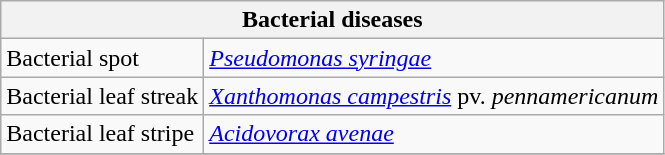<table class="wikitable" style="clear">
<tr>
<th colspan=2><strong>Bacterial diseases</strong><br></th>
</tr>
<tr>
<td>Bacterial spot</td>
<td><em><a href='#'>Pseudomonas syringae</a></em></td>
</tr>
<tr>
<td>Bacterial leaf streak</td>
<td><em><a href='#'>Xanthomonas campestris</a></em> pv. <em>pennamericanum</em></td>
</tr>
<tr>
<td>Bacterial leaf stripe</td>
<td><em><a href='#'>Acidovorax avenae</a></em></td>
</tr>
<tr>
</tr>
</table>
